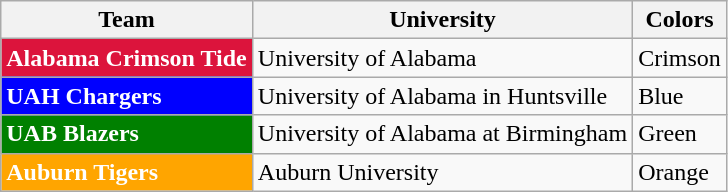<table class="wikitable">
<tr>
<th>Team</th>
<th>University</th>
<th>Colors</th>
</tr>
<tr>
<td style="background:crimson; color:white;"><strong>Alabama Crimson Tide</strong></td>
<td>University of Alabama</td>
<td>Crimson</td>
</tr>
<tr>
<td style="background:blue; color:white;"><strong>UAH Chargers</strong></td>
<td>University of Alabama in Huntsville</td>
<td>Blue</td>
</tr>
<tr>
<td style="background:green; color:white;"><strong>UAB Blazers</strong></td>
<td>University of Alabama at Birmingham</td>
<td>Green</td>
</tr>
<tr>
<td style="background:orange; color:white;"><strong>Auburn Tigers</strong></td>
<td>Auburn University</td>
<td>Orange</td>
</tr>
</table>
